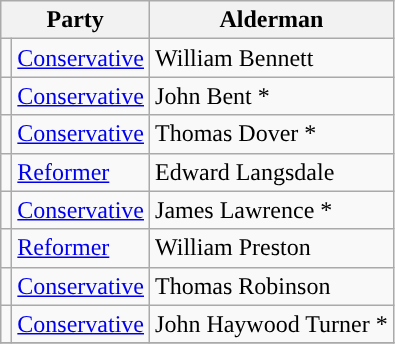<table class="wikitable">
<tr>
<th colspan="2">Party</th>
<th>Alderman</th>
</tr>
<tr>
<td style="background-color:"></td>
<td><a href='#'>Conservative</a></td>
<td>William Bennett</td>
</tr>
<tr>
<td style="background-color:"></td>
<td><a href='#'>Conservative</a></td>
<td>John Bent *</td>
</tr>
<tr>
<td style="background-color:"></td>
<td><a href='#'>Conservative</a></td>
<td>Thomas Dover *</td>
</tr>
<tr>
<td style="background-color:"></td>
<td><a href='#'>Reformer</a></td>
<td>Edward Langsdale</td>
</tr>
<tr>
<td style="background-color:"></td>
<td><a href='#'>Conservative</a></td>
<td>James Lawrence *</td>
</tr>
<tr>
<td style="background-color:"></td>
<td><a href='#'>Reformer</a></td>
<td>William Preston</td>
</tr>
<tr>
<td style="background-color:"></td>
<td><a href='#'>Conservative</a></td>
<td>Thomas Robinson</td>
</tr>
<tr>
<td style="background-color:"></td>
<td><a href='#'>Conservative</a></td>
<td>John Haywood Turner *</td>
</tr>
<tr>
</tr>
</table>
